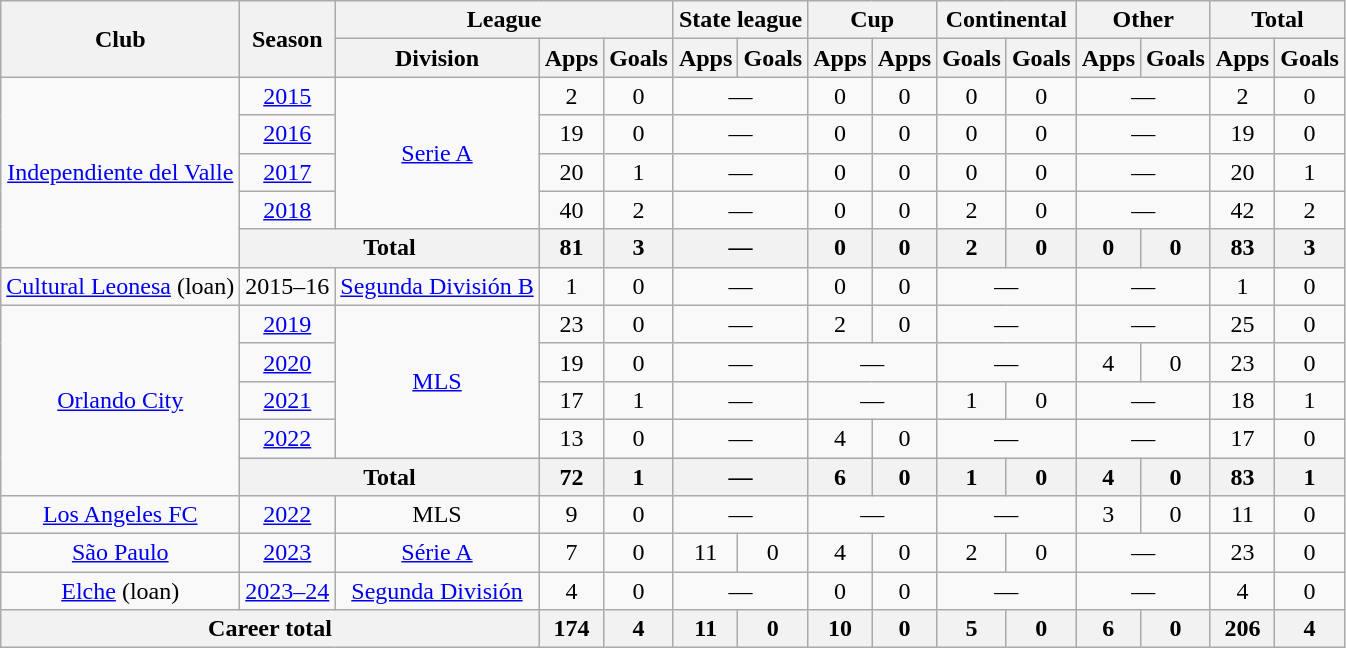<table class="wikitable" style="text-align:center">
<tr>
<th rowspan="2">Club</th>
<th rowspan="2">Season</th>
<th colspan="3">League</th>
<th colspan="2">State league</th>
<th colspan="2">Cup</th>
<th colspan="2">Continental</th>
<th colspan="2">Other</th>
<th colspan="2">Total</th>
</tr>
<tr>
<th>Division</th>
<th>Apps</th>
<th>Goals</th>
<th>Apps</th>
<th>Goals</th>
<th>Apps</th>
<th>Apps</th>
<th>Goals</th>
<th>Goals</th>
<th>Apps</th>
<th>Goals</th>
<th>Apps</th>
<th>Goals</th>
</tr>
<tr>
<td rowspan="5"><a href='#'>Independiente del Valle</a></td>
<td><a href='#'>2015</a></td>
<td rowspan="4"><a href='#'>Serie A</a></td>
<td>2</td>
<td>0</td>
<td colspan="2">—</td>
<td>0</td>
<td>0</td>
<td>0</td>
<td>0</td>
<td colspan="2">—</td>
<td>2</td>
<td>0</td>
</tr>
<tr>
<td><a href='#'>2016</a></td>
<td>19</td>
<td>0</td>
<td colspan="2">—</td>
<td>0</td>
<td>0</td>
<td>0</td>
<td>0</td>
<td colspan="2">—</td>
<td>19</td>
<td>0</td>
</tr>
<tr>
<td><a href='#'>2017</a></td>
<td>20</td>
<td>1</td>
<td colspan="2">—</td>
<td>0</td>
<td>0</td>
<td>0</td>
<td>0</td>
<td colspan="2">—</td>
<td>20</td>
<td>1</td>
</tr>
<tr>
<td><a href='#'>2018</a></td>
<td>40</td>
<td>2</td>
<td colspan="2">—</td>
<td>0</td>
<td>0</td>
<td>2</td>
<td>0</td>
<td colspan="2">—</td>
<td>42</td>
<td>2</td>
</tr>
<tr>
<th colspan="2">Total</th>
<th>81</th>
<th>3</th>
<th colspan="2">—</th>
<th>0</th>
<th>0</th>
<th>2</th>
<th>0</th>
<th>0</th>
<th>0</th>
<th>83</th>
<th>3</th>
</tr>
<tr>
<td><a href='#'>Cultural Leonesa</a> (loan)</td>
<td>2015–16</td>
<td><a href='#'>Segunda División B</a></td>
<td>1</td>
<td>0</td>
<td colspan="2">—</td>
<td>0</td>
<td>0</td>
<td colspan="2">—</td>
<td colspan="2">—</td>
<td>1</td>
<td>0</td>
</tr>
<tr>
<td rowspan="5"><a href='#'>Orlando City</a></td>
<td><a href='#'>2019</a></td>
<td rowspan="4"><a href='#'>MLS</a></td>
<td>23</td>
<td>0</td>
<td colspan="2">—</td>
<td>2</td>
<td>0</td>
<td colspan="2">—</td>
<td colspan="2">—</td>
<td>25</td>
<td>0</td>
</tr>
<tr>
<td><a href='#'>2020</a></td>
<td>19</td>
<td>0</td>
<td colspan="2">—</td>
<td colspan="2">—</td>
<td colspan="2">—</td>
<td>4</td>
<td>0</td>
<td>23</td>
<td>0</td>
</tr>
<tr>
<td><a href='#'>2021</a></td>
<td>17</td>
<td>1</td>
<td colspan="2">—</td>
<td colspan="2">—</td>
<td>1</td>
<td>0</td>
<td colspan="2">—</td>
<td>18</td>
<td>1</td>
</tr>
<tr>
<td><a href='#'>2022</a></td>
<td>13</td>
<td>0</td>
<td colspan="2">—</td>
<td>4</td>
<td>0</td>
<td colspan="2">—</td>
<td colspan="2">—</td>
<td>17</td>
<td>0</td>
</tr>
<tr>
<th colspan="2">Total</th>
<th>72</th>
<th>1</th>
<th colspan="2">—</th>
<th>6</th>
<th>0</th>
<th>1</th>
<th>0</th>
<th>4</th>
<th>0</th>
<th>83</th>
<th>1</th>
</tr>
<tr>
<td><a href='#'>Los Angeles FC</a></td>
<td><a href='#'>2022</a></td>
<td>MLS</td>
<td>9</td>
<td>0</td>
<td colspan="2">—</td>
<td colspan="2">—</td>
<td colspan="2">—</td>
<td>3</td>
<td>0</td>
<td>11</td>
<td>0</td>
</tr>
<tr>
<td><a href='#'>São Paulo</a></td>
<td><a href='#'>2023</a></td>
<td><a href='#'>Série A</a></td>
<td>7</td>
<td>0</td>
<td>11</td>
<td>0</td>
<td>4</td>
<td>0</td>
<td>2</td>
<td>0</td>
<td colspan="2">—</td>
<td>23</td>
<td>0</td>
</tr>
<tr>
<td><a href='#'>Elche</a> (loan)</td>
<td><a href='#'>2023–24</a></td>
<td><a href='#'>Segunda División</a></td>
<td>4</td>
<td>0</td>
<td colspan="2">—</td>
<td>0</td>
<td>0</td>
<td colspan="2">—</td>
<td colspan="2">—</td>
<td>4</td>
<td>0</td>
</tr>
<tr>
<th colspan="3">Career total</th>
<th>174</th>
<th>4</th>
<th>11</th>
<th>0</th>
<th>10</th>
<th>0</th>
<th>5</th>
<th>0</th>
<th>6</th>
<th>0</th>
<th>206</th>
<th>4</th>
</tr>
</table>
